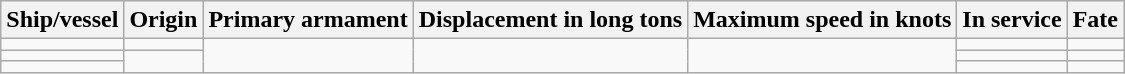<table class="wikitable">
<tr>
<th scope="col">Ship/vessel</th>
<th scope="col">Origin</th>
<th scope="col">Primary armament</th>
<th scope="col">Displacement in long tons</th>
<th scope="col">Maximum speed in knots</th>
<th scope="col">In service</th>
<th scope="col">Fate</th>
</tr>
<tr>
<td></td>
<td></td>
<td rowspan=3></td>
<td rowspan=3></td>
<td rowspan=3></td>
<td></td>
<td></td>
</tr>
<tr>
<td></td>
<td rowspan=2></td>
<td></td>
<td></td>
</tr>
<tr>
<td></td>
<td></td>
<td></td>
</tr>
</table>
